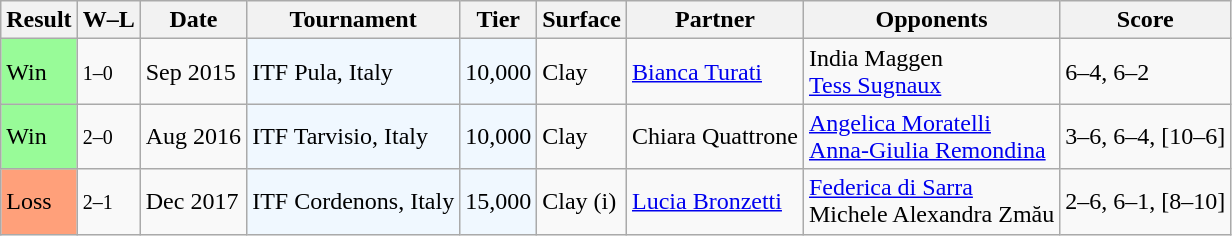<table class="sortable wikitable">
<tr>
<th>Result</th>
<th class="unsortable">W–L</th>
<th>Date</th>
<th>Tournament</th>
<th>Tier</th>
<th>Surface</th>
<th>Partner</th>
<th>Opponents</th>
<th class="unsortable">Score</th>
</tr>
<tr>
<td style="background:#98fb98;">Win</td>
<td><small>1–0</small></td>
<td>Sep 2015</td>
<td style="background:#f0f8ff;">ITF Pula, Italy</td>
<td style="background:#f0f8ff;">10,000</td>
<td>Clay</td>
<td> <a href='#'>Bianca Turati</a></td>
<td> India Maggen <br>  <a href='#'>Tess Sugnaux</a></td>
<td>6–4, 6–2</td>
</tr>
<tr>
<td style="background:#98fb98;">Win</td>
<td><small>2–0</small></td>
<td>Aug 2016</td>
<td style="background:#f0f8ff;">ITF Tarvisio, Italy</td>
<td style="background:#f0f8ff;">10,000</td>
<td>Clay</td>
<td> Chiara Quattrone</td>
<td> <a href='#'>Angelica Moratelli</a> <br>  <a href='#'>Anna-Giulia Remondina</a></td>
<td>3–6, 6–4, [10–6]</td>
</tr>
<tr>
<td style="background:#ffa07a;">Loss</td>
<td><small>2–1</small></td>
<td>Dec 2017</td>
<td style="background:#f0f8ff;">ITF Cordenons, Italy</td>
<td style="background:#f0f8ff;">15,000</td>
<td>Clay (i)</td>
<td> <a href='#'>Lucia Bronzetti</a></td>
<td> <a href='#'>Federica di Sarra</a> <br>  Michele Alexandra Zmău</td>
<td>2–6, 6–1, [8–10]</td>
</tr>
</table>
